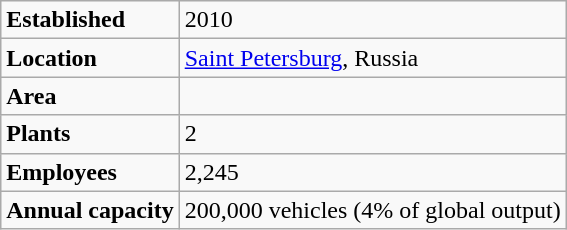<table class="wikitable">
<tr>
<td><strong>Established</strong></td>
<td>2010</td>
</tr>
<tr>
<td><strong>Location</strong></td>
<td><a href='#'>Saint Petersburg</a>, Russia</td>
</tr>
<tr>
<td><strong>Area</strong></td>
<td></td>
</tr>
<tr>
<td><strong>Plants</strong></td>
<td>2</td>
</tr>
<tr>
<td><strong>Employees</strong></td>
<td>2,245</td>
</tr>
<tr>
<td><strong>Annual capacity</strong></td>
<td>200,000 vehicles (4% of global output)</td>
</tr>
</table>
